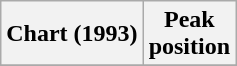<table class="wikitable sortable plainrowheaders" style="text-align:center">
<tr>
<th scope="col">Chart (1993)</th>
<th scope="col">Peak<br>position</th>
</tr>
<tr>
</tr>
</table>
